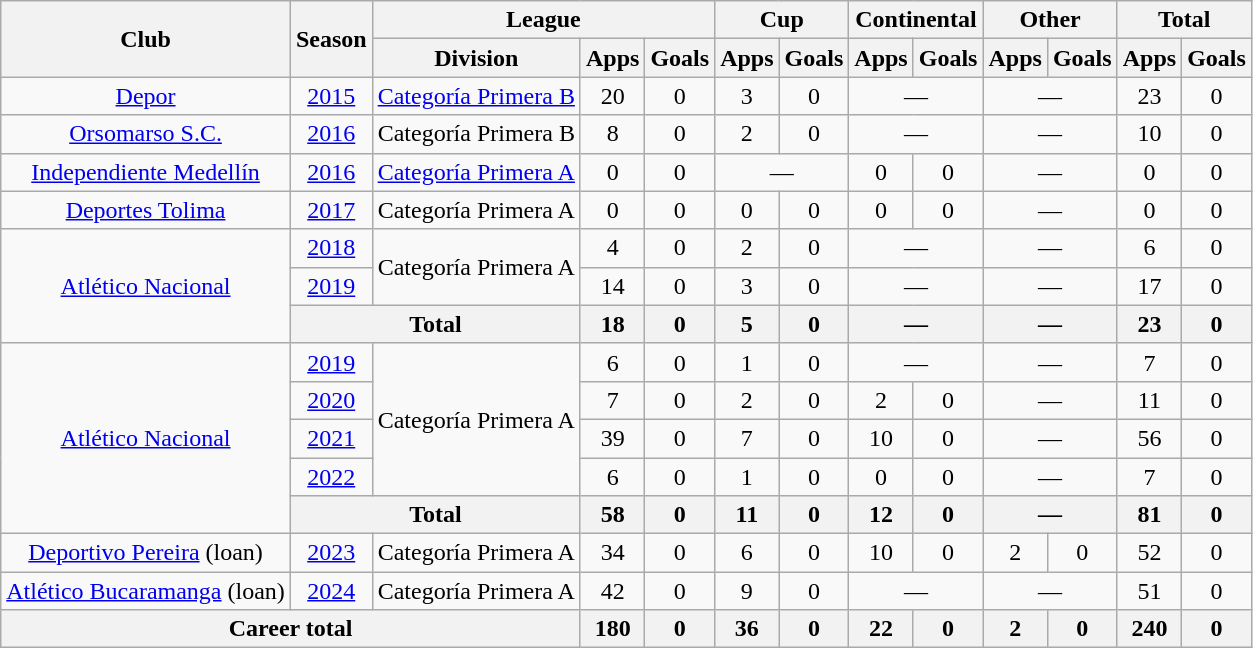<table class="wikitable" style="text-align:center">
<tr>
<th rowspan="2">Club</th>
<th rowspan="2">Season</th>
<th colspan="3">League</th>
<th colspan="2">Cup</th>
<th colspan="2">Continental</th>
<th colspan="2">Other</th>
<th colspan="2">Total</th>
</tr>
<tr>
<th>Division</th>
<th>Apps</th>
<th>Goals</th>
<th>Apps</th>
<th>Goals</th>
<th>Apps</th>
<th>Goals</th>
<th>Apps</th>
<th>Goals</th>
<th>Apps</th>
<th>Goals</th>
</tr>
<tr>
<td><a href='#'>Depor</a></td>
<td><a href='#'>2015</a></td>
<td><a href='#'>Categoría Primera B</a></td>
<td>20</td>
<td>0</td>
<td>3</td>
<td>0</td>
<td colspan="2">—</td>
<td colspan="2">—</td>
<td>23</td>
<td>0</td>
</tr>
<tr>
<td><a href='#'>Orsomarso S.C.</a></td>
<td><a href='#'>2016</a></td>
<td>Categoría Primera B</td>
<td>8</td>
<td>0</td>
<td>2</td>
<td>0</td>
<td colspan="2">—</td>
<td colspan="2">—</td>
<td>10</td>
<td>0</td>
</tr>
<tr>
<td><a href='#'>Independiente Medellín</a></td>
<td><a href='#'>2016</a></td>
<td><a href='#'>Categoría Primera A</a></td>
<td>0</td>
<td>0</td>
<td colspan="2">—</td>
<td>0</td>
<td>0</td>
<td colspan="2">—</td>
<td>0</td>
<td>0</td>
</tr>
<tr>
<td><a href='#'>Deportes Tolima</a></td>
<td><a href='#'>2017</a></td>
<td>Categoría Primera A</td>
<td>0</td>
<td>0</td>
<td>0</td>
<td>0</td>
<td>0</td>
<td>0</td>
<td colspan="2">—</td>
<td>0</td>
<td>0</td>
</tr>
<tr>
<td rowspan="3"><a href='#'>Atlético Nacional</a></td>
<td><a href='#'>2018</a></td>
<td rowspan="2">Categoría Primera A</td>
<td>4</td>
<td>0</td>
<td>2</td>
<td>0</td>
<td colspan="2">—</td>
<td colspan="2">—</td>
<td>6</td>
<td>0</td>
</tr>
<tr>
<td><a href='#'>2019</a></td>
<td>14</td>
<td>0</td>
<td>3</td>
<td>0</td>
<td colspan="2">—</td>
<td colspan="2">—</td>
<td>17</td>
<td>0</td>
</tr>
<tr>
<th colspan="2">Total</th>
<th>18</th>
<th>0</th>
<th>5</th>
<th>0</th>
<th colspan="2">—</th>
<th colspan="2">—</th>
<th>23</th>
<th>0</th>
</tr>
<tr>
<td rowspan="5"><a href='#'>Atlético Nacional</a></td>
<td><a href='#'>2019</a></td>
<td rowspan="4">Categoría Primera A</td>
<td>6</td>
<td>0</td>
<td>1</td>
<td>0</td>
<td colspan="2">—</td>
<td colspan="2">—</td>
<td>7</td>
<td>0</td>
</tr>
<tr>
<td><a href='#'>2020</a></td>
<td>7</td>
<td>0</td>
<td>2</td>
<td>0</td>
<td>2</td>
<td>0</td>
<td colspan="2">—</td>
<td>11</td>
<td>0</td>
</tr>
<tr>
<td><a href='#'>2021</a></td>
<td>39</td>
<td>0</td>
<td>7</td>
<td>0</td>
<td>10</td>
<td>0</td>
<td colspan="2">—</td>
<td>56</td>
<td>0</td>
</tr>
<tr>
<td><a href='#'>2022</a></td>
<td>6</td>
<td>0</td>
<td>1</td>
<td>0</td>
<td>0</td>
<td>0</td>
<td colspan="2">—</td>
<td>7</td>
<td>0</td>
</tr>
<tr>
<th colspan="2">Total</th>
<th>58</th>
<th>0</th>
<th>11</th>
<th>0</th>
<th>12</th>
<th>0</th>
<th colspan="2">—</th>
<th>81</th>
<th>0</th>
</tr>
<tr>
<td><a href='#'>Deportivo Pereira</a> (loan)</td>
<td><a href='#'>2023</a></td>
<td>Categoría Primera A</td>
<td>34</td>
<td>0</td>
<td>6</td>
<td>0</td>
<td>10</td>
<td>0</td>
<td>2</td>
<td>0</td>
<td>52</td>
<td>0</td>
</tr>
<tr>
<td><a href='#'>Atlético Bucaramanga</a> (loan)</td>
<td><a href='#'>2024</a></td>
<td>Categoría Primera A</td>
<td>42</td>
<td>0</td>
<td>9</td>
<td>0</td>
<td colspan="2">—</td>
<td colspan="2">—</td>
<td>51</td>
<td>0</td>
</tr>
<tr>
<th colspan="3">Career total</th>
<th>180</th>
<th>0</th>
<th>36</th>
<th>0</th>
<th>22</th>
<th>0</th>
<th>2</th>
<th>0</th>
<th>240</th>
<th>0</th>
</tr>
</table>
